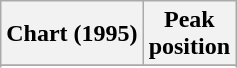<table class="wikitable sortable plainrowheaders" style="text-align:center">
<tr>
<th scope="col">Chart (1995)</th>
<th scope="col">Peak<br> position</th>
</tr>
<tr>
</tr>
<tr>
</tr>
</table>
